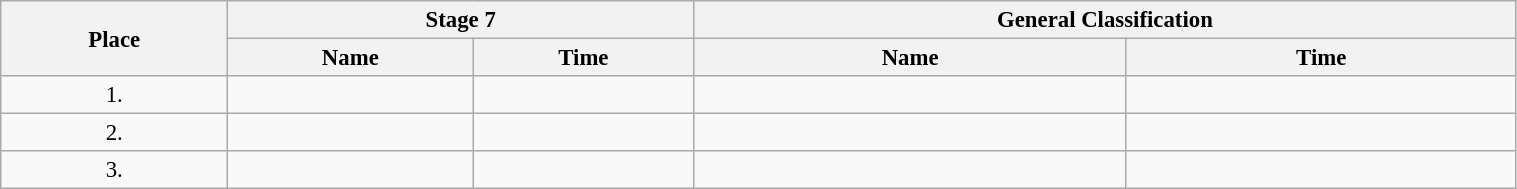<table class=wikitable style="font-size:95%" width="80%">
<tr>
<th rowspan="2">Place</th>
<th colspan="2">Stage 7</th>
<th colspan="2">General Classification</th>
</tr>
<tr>
<th>Name</th>
<th>Time</th>
<th>Name</th>
<th>Time</th>
</tr>
<tr>
<td align="center">1.</td>
<td></td>
<td></td>
<td></td>
<td></td>
</tr>
<tr>
<td align="center">2.</td>
<td></td>
<td></td>
<td></td>
<td></td>
</tr>
<tr>
<td align="center">3.</td>
<td></td>
<td></td>
<td></td>
<td></td>
</tr>
</table>
